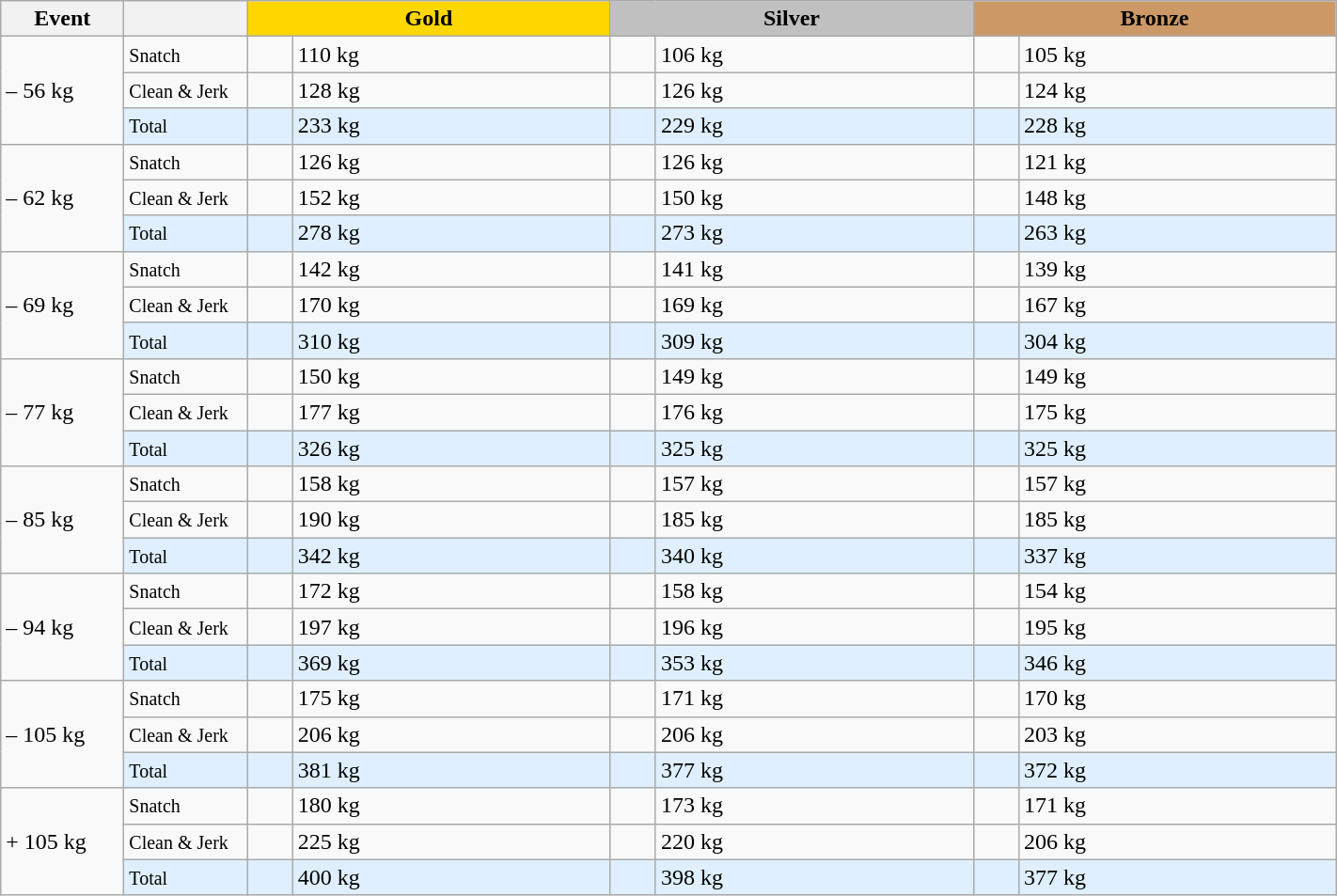<table class="wikitable">
<tr>
<th width=80>Event</th>
<th width=80></th>
<td colspan="2" style="text-align:center; background:gold; width:250px;"><strong>Gold</strong></td>
<td colspan="2" style="text-align:center; background:silver; width:250px;"><strong>Silver</strong></td>
<td colspan="2"  style="background:#c96; text-align:center; width:250px;"><strong>Bronze</strong></td>
</tr>
<tr>
<td rowspan=3>– 56 kg</td>
<td><small>Snatch</small></td>
<td></td>
<td>110 kg</td>
<td></td>
<td>106 kg</td>
<td></td>
<td>105 kg</td>
</tr>
<tr>
<td><small>Clean & Jerk</small></td>
<td></td>
<td>128 kg</td>
<td></td>
<td>126 kg</td>
<td></td>
<td>124 kg</td>
</tr>
<tr style="background:#dfefff;">
<td><small>Total</small></td>
<td></td>
<td>233 kg</td>
<td></td>
<td>229 kg</td>
<td></td>
<td>228 kg</td>
</tr>
<tr>
<td rowspan=3>– 62 kg</td>
<td><small>Snatch</small></td>
<td></td>
<td>126 kg</td>
<td></td>
<td>126 kg</td>
<td></td>
<td>121 kg</td>
</tr>
<tr>
<td><small>Clean & Jerk</small></td>
<td></td>
<td>152 kg</td>
<td></td>
<td>150 kg</td>
<td></td>
<td>148 kg</td>
</tr>
<tr style="background:#dfefff;">
<td><small>Total</small></td>
<td></td>
<td>278 kg</td>
<td></td>
<td>273 kg</td>
<td></td>
<td>263 kg</td>
</tr>
<tr>
<td rowspan=3>– 69 kg</td>
<td><small>Snatch</small></td>
<td></td>
<td>142 kg</td>
<td></td>
<td>141 kg</td>
<td></td>
<td>139 kg</td>
</tr>
<tr>
<td><small>Clean & Jerk</small></td>
<td></td>
<td>170 kg</td>
<td></td>
<td>169 kg</td>
<td></td>
<td>167 kg</td>
</tr>
<tr style="background:#dfefff;">
<td><small>Total</small></td>
<td></td>
<td>310 kg</td>
<td></td>
<td>309 kg</td>
<td></td>
<td>304 kg</td>
</tr>
<tr>
<td rowspan=3>– 77 kg</td>
<td><small>Snatch</small></td>
<td></td>
<td>150 kg</td>
<td></td>
<td>149 kg</td>
<td></td>
<td>149 kg</td>
</tr>
<tr>
<td><small>Clean & Jerk</small></td>
<td></td>
<td>177 kg</td>
<td></td>
<td>176 kg</td>
<td></td>
<td>175 kg</td>
</tr>
<tr style="background:#dfefff;">
<td><small>Total</small></td>
<td></td>
<td>326 kg</td>
<td></td>
<td>325 kg</td>
<td></td>
<td>325 kg</td>
</tr>
<tr>
<td rowspan=3>– 85 kg</td>
<td><small>Snatch</small></td>
<td></td>
<td>158 kg</td>
<td></td>
<td>157 kg</td>
<td></td>
<td>157 kg</td>
</tr>
<tr>
<td><small>Clean & Jerk</small></td>
<td></td>
<td>190 kg</td>
<td></td>
<td>185 kg</td>
<td></td>
<td>185 kg</td>
</tr>
<tr style="background:#dfefff;">
<td><small>Total</small></td>
<td></td>
<td>342 kg</td>
<td></td>
<td>340 kg</td>
<td></td>
<td>337 kg</td>
</tr>
<tr>
<td rowspan=3>– 94 kg</td>
<td><small>Snatch</small></td>
<td></td>
<td>172 kg</td>
<td></td>
<td>158 kg</td>
<td></td>
<td>154 kg</td>
</tr>
<tr>
<td><small>Clean & Jerk</small></td>
<td></td>
<td>197 kg</td>
<td></td>
<td>196 kg</td>
<td></td>
<td>195 kg</td>
</tr>
<tr style="background:#dfefff;">
<td><small>Total</small></td>
<td></td>
<td>369 kg</td>
<td></td>
<td>353 kg</td>
<td></td>
<td>346 kg</td>
</tr>
<tr>
<td rowspan=3>– 105 kg</td>
<td><small>Snatch</small></td>
<td></td>
<td>175 kg</td>
<td></td>
<td>171 kg</td>
<td></td>
<td>170 kg</td>
</tr>
<tr>
<td><small>Clean & Jerk</small></td>
<td></td>
<td>206 kg</td>
<td></td>
<td>206 kg</td>
<td></td>
<td>203 kg</td>
</tr>
<tr style="background:#dfefff;">
<td><small>Total</small></td>
<td></td>
<td>381 kg</td>
<td></td>
<td>377 kg</td>
<td></td>
<td>372 kg</td>
</tr>
<tr>
<td rowspan=3>+ 105 kg</td>
<td><small>Snatch</small></td>
<td></td>
<td>180 kg</td>
<td></td>
<td>173 kg</td>
<td></td>
<td>171 kg</td>
</tr>
<tr>
<td><small>Clean & Jerk</small></td>
<td></td>
<td>225 kg</td>
<td></td>
<td>220 kg</td>
<td></td>
<td>206 kg</td>
</tr>
<tr style="background:#dfefff;">
<td><small>Total</small></td>
<td></td>
<td>400 kg</td>
<td></td>
<td>398 kg</td>
<td></td>
<td>377 kg</td>
</tr>
</table>
